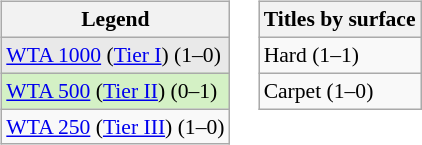<table>
<tr valign=top>
<td><br><table class="wikitable" style=font-size:90%>
<tr>
<th>Legend</th>
</tr>
<tr>
<td bgcolor="#e9e9e9"><a href='#'>WTA 1000</a> (<a href='#'>Tier I</a>) (1–0)</td>
</tr>
<tr>
<td bgcolor="#d4f1c5"><a href='#'>WTA 500</a> (<a href='#'>Tier II</a>) (0–1)</td>
</tr>
<tr>
<td><a href='#'>WTA 250</a> (<a href='#'>Tier III</a>) (1–0)</td>
</tr>
</table>
</td>
<td><br><table class="wikitable" style=font-size:90%>
<tr>
<th>Titles by surface</th>
</tr>
<tr>
<td>Hard (1–1)</td>
</tr>
<tr>
<td>Carpet (1–0)</td>
</tr>
</table>
</td>
</tr>
</table>
